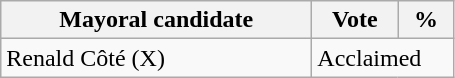<table class="wikitable">
<tr>
<th bgcolor="#DDDDFF" width="200px">Mayoral candidate</th>
<th bgcolor="#DDDDFF" width="50px">Vote</th>
<th bgcolor="#DDDDFF"  width="30px">%</th>
</tr>
<tr>
<td>Renald Côté (X)</td>
<td colspan="2">Acclaimed</td>
</tr>
</table>
